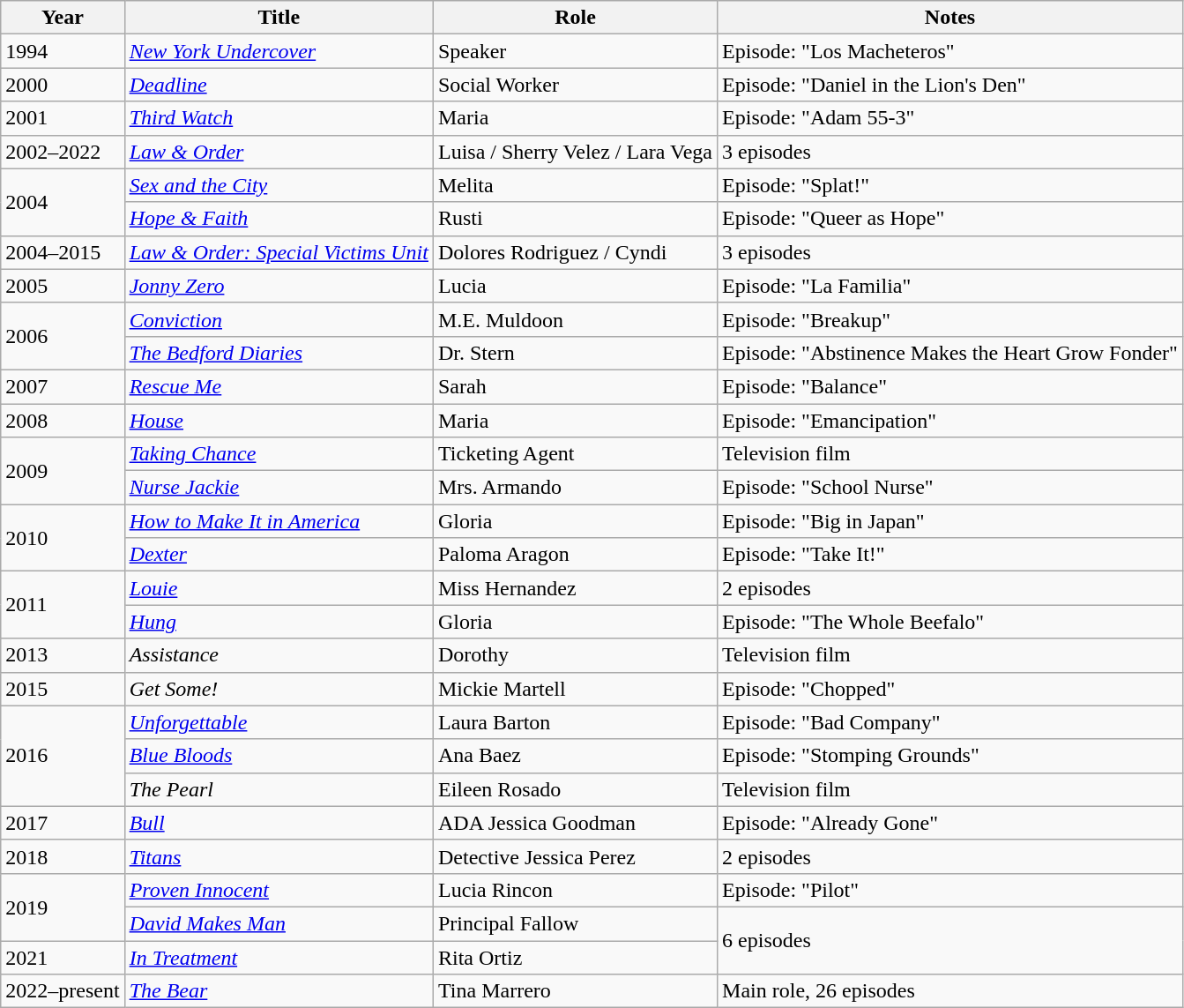<table class="wikitable sortable">
<tr>
<th>Year</th>
<th>Title</th>
<th>Role</th>
<th>Notes</th>
</tr>
<tr>
<td>1994</td>
<td><em><a href='#'>New York Undercover</a></em></td>
<td>Speaker</td>
<td>Episode: "Los Macheteros"</td>
</tr>
<tr>
<td>2000</td>
<td><a href='#'><em>Deadline</em></a></td>
<td>Social Worker</td>
<td>Episode: "Daniel in the Lion's Den"</td>
</tr>
<tr>
<td>2001</td>
<td><em><a href='#'>Third Watch</a></em></td>
<td>Maria</td>
<td>Episode: "Adam 55-3"</td>
</tr>
<tr>
<td>2002–2022</td>
<td><em><a href='#'>Law & Order</a></em></td>
<td>Luisa / Sherry Velez / Lara Vega</td>
<td>3 episodes</td>
</tr>
<tr>
<td rowspan="2">2004</td>
<td><em><a href='#'>Sex and the City</a></em></td>
<td>Melita</td>
<td>Episode: "Splat!"</td>
</tr>
<tr>
<td><em><a href='#'>Hope & Faith</a></em></td>
<td>Rusti</td>
<td>Episode: "Queer as Hope"</td>
</tr>
<tr>
<td>2004–2015</td>
<td><em><a href='#'>Law & Order: Special Victims Unit</a></em></td>
<td>Dolores Rodriguez / Cyndi</td>
<td>3 episodes</td>
</tr>
<tr>
<td>2005</td>
<td><em><a href='#'>Jonny Zero</a></em></td>
<td>Lucia</td>
<td>Episode: "La Familia"</td>
</tr>
<tr>
<td rowspan="2">2006</td>
<td><a href='#'><em>Conviction</em></a></td>
<td>M.E. Muldoon</td>
<td>Episode: "Breakup"</td>
</tr>
<tr>
<td><em><a href='#'>The Bedford Diaries</a></em></td>
<td>Dr. Stern</td>
<td>Episode: "Abstinence Makes the Heart Grow Fonder"</td>
</tr>
<tr>
<td>2007</td>
<td><a href='#'><em>Rescue Me</em></a></td>
<td>Sarah</td>
<td>Episode: "Balance"</td>
</tr>
<tr>
<td>2008</td>
<td><a href='#'><em>House</em></a></td>
<td>Maria</td>
<td>Episode: "Emancipation"</td>
</tr>
<tr>
<td rowspan="2">2009</td>
<td><em><a href='#'>Taking Chance</a></em></td>
<td>Ticketing Agent</td>
<td>Television film</td>
</tr>
<tr>
<td><em><a href='#'>Nurse Jackie</a></em></td>
<td>Mrs. Armando</td>
<td>Episode: "School Nurse"</td>
</tr>
<tr>
<td rowspan="2">2010</td>
<td><em><a href='#'>How to Make It in America</a></em></td>
<td>Gloria</td>
<td>Episode: "Big in Japan"</td>
</tr>
<tr>
<td><a href='#'><em>Dexter</em></a></td>
<td>Paloma Aragon</td>
<td>Episode: "Take It!"</td>
</tr>
<tr>
<td rowspan="2">2011</td>
<td><a href='#'><em>Louie</em></a></td>
<td>Miss Hernandez</td>
<td>2 episodes</td>
</tr>
<tr>
<td><a href='#'><em>Hung</em></a></td>
<td>Gloria</td>
<td>Episode: "The Whole Beefalo"</td>
</tr>
<tr>
<td>2013</td>
<td><em>Assistance</em></td>
<td>Dorothy</td>
<td>Television film</td>
</tr>
<tr>
<td>2015</td>
<td><em>Get Some!</em></td>
<td>Mickie Martell</td>
<td>Episode: "Chopped"</td>
</tr>
<tr>
<td rowspan="3">2016</td>
<td><a href='#'><em>Unforgettable</em></a></td>
<td>Laura Barton</td>
<td>Episode: "Bad Company"</td>
</tr>
<tr>
<td><a href='#'><em>Blue Bloods</em></a></td>
<td>Ana Baez</td>
<td>Episode: "Stomping Grounds"</td>
</tr>
<tr>
<td><em>The Pearl</em></td>
<td>Eileen Rosado</td>
<td>Television film</td>
</tr>
<tr>
<td>2017</td>
<td><a href='#'><em>Bull</em></a></td>
<td>ADA Jessica Goodman</td>
<td>Episode: "Already Gone"</td>
</tr>
<tr>
<td>2018</td>
<td><a href='#'><em>Titans</em></a></td>
<td>Detective Jessica Perez</td>
<td>2 episodes</td>
</tr>
<tr>
<td rowspan="2">2019</td>
<td><em><a href='#'>Proven Innocent</a></em></td>
<td>Lucia Rincon</td>
<td>Episode: "Pilot"</td>
</tr>
<tr>
<td><em><a href='#'>David Makes Man</a></em></td>
<td>Principal Fallow</td>
<td rowspan="2">6 episodes</td>
</tr>
<tr>
<td>2021</td>
<td><em><a href='#'>In Treatment</a></em></td>
<td>Rita Ortiz</td>
</tr>
<tr>
<td>2022–present</td>
<td><em><a href='#'>The Bear</a></em></td>
<td>Tina Marrero</td>
<td>Main role, 26 episodes</td>
</tr>
</table>
